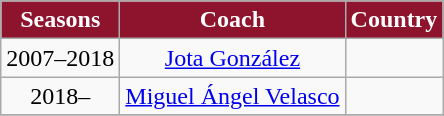<table class="wikitable" style="text-align: center;">
<tr>
<th style="color:#FFFFFF; background:#8D142C">Seasons</th>
<th style="color:#FFFFFF; background:#8D142C">Coach</th>
<th style="color:#FFFFFF; background:#8D142C">Country</th>
</tr>
<tr>
<td style="text-align: center">2007–2018</td>
<td style="text-align: center"><a href='#'>Jota González</a></td>
<td style="text-align: center"></td>
</tr>
<tr>
<td style="text-align: center">2018–</td>
<td style="text-align: center"><a href='#'>Miguel Ángel Velasco</a></td>
<td style="text-align: center"></td>
</tr>
<tr>
</tr>
</table>
